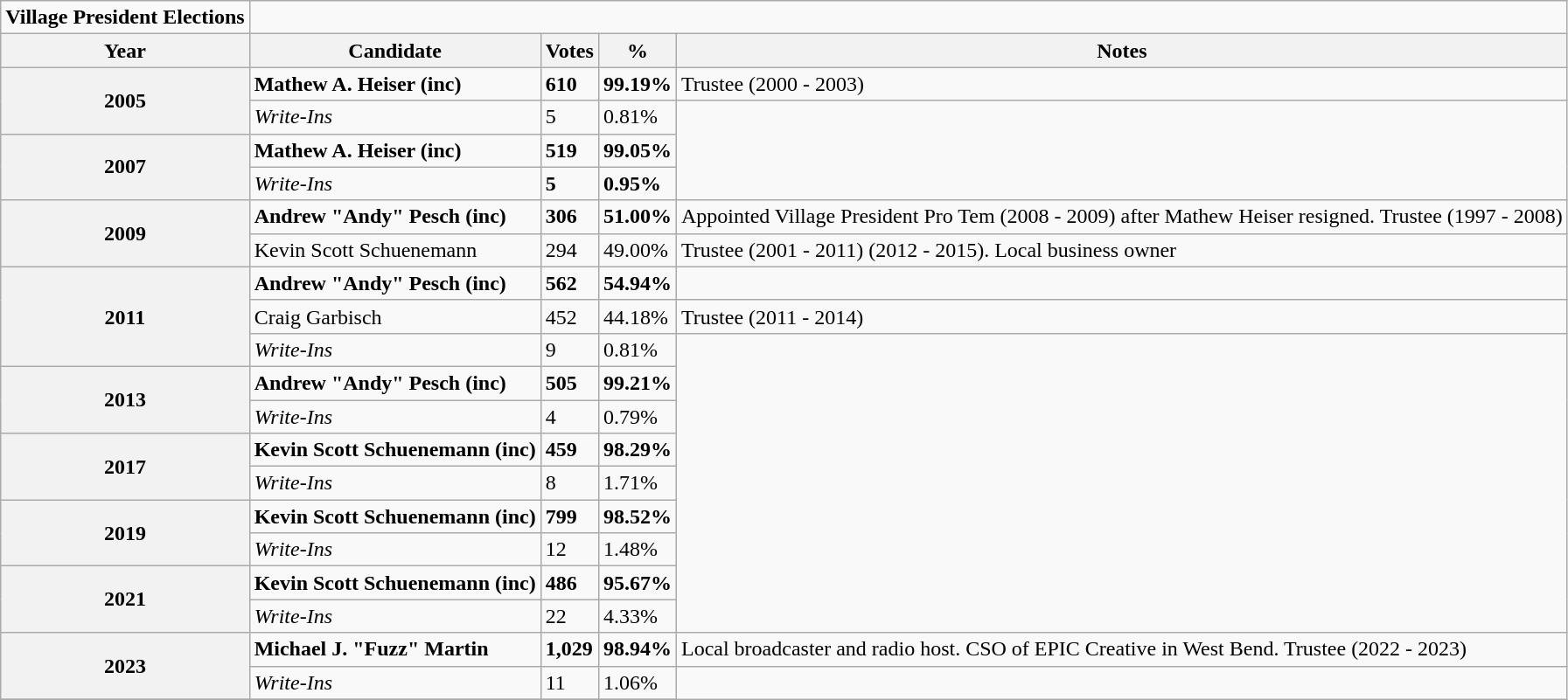<table role="presentation" class="wikitable mw-collapsible mw-collapsed">
<tr>
<td><strong> Village President Elections  </strong></td>
</tr>
<tr>
<th>Year</th>
<th>Candidate</th>
<th>Votes</th>
<th>%</th>
<th>Notes</th>
</tr>
<tr>
<th rowspan = 2>2005</th>
<td><strong>Mathew A. Heiser (inc)</strong></td>
<td><strong>610</strong></td>
<td><strong>99.19%</strong></td>
<td>Trustee (2000 - 2003)</td>
</tr>
<tr>
<td><em>Write-Ins</em></td>
<td>5</td>
<td>0.81%</td>
</tr>
<tr>
<th rowspan = 2>2007</th>
<td><strong>Mathew A. Heiser (inc)</strong></td>
<td><strong>519</strong></td>
<td><strong>99.05%</strong></td>
</tr>
<tr>
<td><em>Write-Ins</em></td>
<td><strong>5</strong></td>
<td><strong>0.95%</strong></td>
</tr>
<tr>
<th rowspan = 2>2009</th>
<td><strong>Andrew "Andy" Pesch (inc)</strong></td>
<td><strong>306</strong></td>
<td><strong>51.00%</strong></td>
<td>Appointed Village President Pro Tem (2008 - 2009) after Mathew Heiser resigned. Trustee (1997 - 2008)</td>
</tr>
<tr>
<td>Kevin Scott Schuenemann</td>
<td>294</td>
<td>49.00%</td>
<td>Trustee (2001 - 2011) (2012 - 2015). Local business owner</td>
</tr>
<tr>
<th rowspan = 3>2011</th>
<td><strong>Andrew "Andy" Pesch (inc)</strong></td>
<td><strong>562</strong></td>
<td><strong>54.94%</strong></td>
</tr>
<tr>
<td>Craig Garbisch</td>
<td>452</td>
<td>44.18%</td>
<td>Trustee (2011 - 2014)</td>
</tr>
<tr>
<td><em>Write-Ins</em></td>
<td>9</td>
<td>0.81%</td>
</tr>
<tr>
<th rowspan = 2>2013</th>
<td><strong>Andrew "Andy" Pesch (inc)</strong></td>
<td><strong>505</strong></td>
<td><strong>99.21%</strong></td>
</tr>
<tr>
<td><em>Write-Ins</em></td>
<td>4</td>
<td>0.79%</td>
</tr>
<tr>
<th rowspan = 2>2017</th>
<td><strong>Kevin Scott Schuenemann (inc)</strong></td>
<td><strong>459</strong></td>
<td><strong>98.29%</strong></td>
</tr>
<tr>
<td><em>Write-Ins</em></td>
<td>8</td>
<td>1.71%</td>
</tr>
<tr>
<th rowspan = 2>2019</th>
<td><strong>Kevin Scott Schuenemann (inc)</strong></td>
<td><strong>799</strong></td>
<td><strong>98.52%</strong></td>
</tr>
<tr>
<td><em>Write-Ins</em></td>
<td>12</td>
<td>1.48%</td>
</tr>
<tr>
<th rowspan = 2>2021</th>
<td><strong>Kevin Scott Schuenemann (inc)</strong></td>
<td><strong>486</strong></td>
<td><strong>95.67%</strong></td>
</tr>
<tr>
<td><em>Write-Ins</em></td>
<td>22</td>
<td>4.33%</td>
</tr>
<tr>
<th rowspan = 2>2023</th>
<td><strong>Michael J. "Fuzz" Martin</strong></td>
<td><strong>1,029</strong></td>
<td><strong>98.94%</strong></td>
<td>Local broadcaster and radio host. CSO of EPIC Creative in West Bend. Trustee (2022 - 2023)</td>
</tr>
<tr>
<td><em>Write-Ins</em></td>
<td>11</td>
<td>1.06%</td>
</tr>
<tr>
</tr>
</table>
